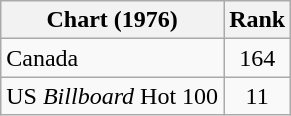<table class="wikitable sortable">
<tr>
<th align="left">Chart (1976)</th>
<th style="text-align:center;">Rank</th>
</tr>
<tr>
<td>Canada</td>
<td style="text-align:center;">164</td>
</tr>
<tr>
<td>US <em>Billboard</em> Hot 100</td>
<td style="text-align:center;">11</td>
</tr>
</table>
